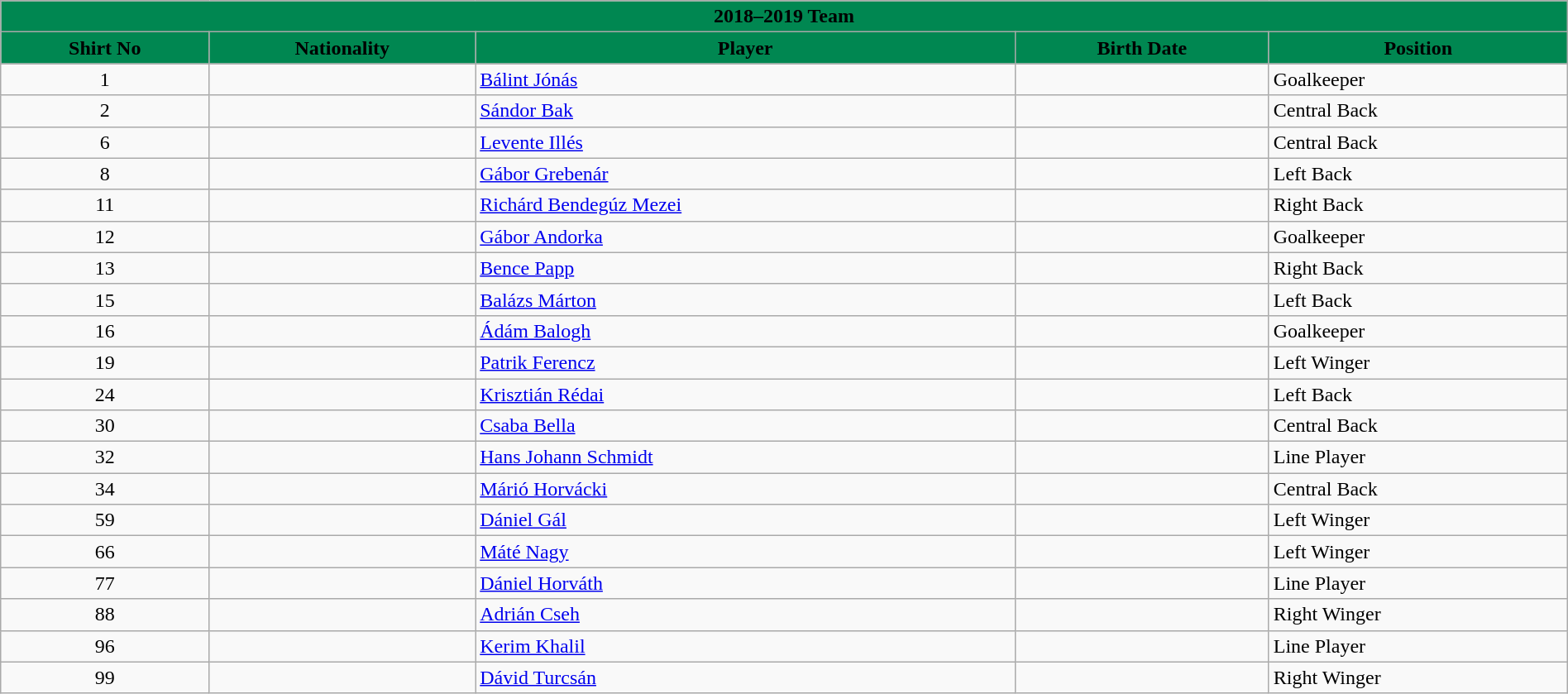<table class="wikitable collapsible collapsed" style="width:100%">
<tr>
<th colspan=5 style="background-color:#008751;color:black;text-align:center;"> <strong>2018–2019 Team</strong></th>
</tr>
<tr>
<th style="color:black; background:#008751">Shirt No</th>
<th style="color:black; background:#008751">Nationality</th>
<th style="color:black; background:#008751">Player</th>
<th style="color:black; background:#008751">Birth Date</th>
<th style="color:black; background:#008751">Position</th>
</tr>
<tr>
<td align=center>1</td>
<td></td>
<td><a href='#'>Bálint Jónás</a></td>
<td></td>
<td>Goalkeeper</td>
</tr>
<tr>
<td align=center>2</td>
<td></td>
<td><a href='#'>Sándor Bak</a></td>
<td></td>
<td>Central Back</td>
</tr>
<tr>
<td align=center>6</td>
<td></td>
<td><a href='#'>Levente Illés</a></td>
<td></td>
<td>Central Back</td>
</tr>
<tr>
<td align=center>8</td>
<td></td>
<td><a href='#'>Gábor Grebenár</a></td>
<td></td>
<td>Left Back</td>
</tr>
<tr>
<td align=center>11</td>
<td></td>
<td><a href='#'>Richárd Bendegúz Mezei</a></td>
<td></td>
<td>Right Back</td>
</tr>
<tr>
<td align=center>12</td>
<td></td>
<td><a href='#'>Gábor Andorka</a></td>
<td></td>
<td>Goalkeeper</td>
</tr>
<tr>
<td align=center>13</td>
<td></td>
<td><a href='#'>Bence Papp</a></td>
<td></td>
<td>Right Back</td>
</tr>
<tr>
<td align=center>15</td>
<td></td>
<td><a href='#'>Balázs Márton</a></td>
<td></td>
<td>Left Back</td>
</tr>
<tr>
<td align=center>16</td>
<td></td>
<td><a href='#'>Ádám Balogh</a></td>
<td></td>
<td>Goalkeeper</td>
</tr>
<tr>
<td align=center>19</td>
<td></td>
<td><a href='#'>Patrik Ferencz</a></td>
<td></td>
<td>Left Winger</td>
</tr>
<tr>
<td align=center>24</td>
<td></td>
<td><a href='#'>Krisztián Rédai</a></td>
<td></td>
<td>Left Back</td>
</tr>
<tr>
<td align=center>30</td>
<td></td>
<td><a href='#'>Csaba Bella</a></td>
<td></td>
<td>Central Back</td>
</tr>
<tr>
<td align=center>32</td>
<td></td>
<td><a href='#'>Hans Johann Schmidt</a></td>
<td></td>
<td>Line Player</td>
</tr>
<tr>
<td align=center>34</td>
<td></td>
<td><a href='#'>Márió Horvácki</a></td>
<td></td>
<td>Central Back</td>
</tr>
<tr>
<td align=center>59</td>
<td></td>
<td><a href='#'>Dániel Gál</a></td>
<td></td>
<td>Left Winger</td>
</tr>
<tr>
<td align=center>66</td>
<td></td>
<td><a href='#'>Máté Nagy</a></td>
<td></td>
<td>Left Winger</td>
</tr>
<tr>
<td align=center>77</td>
<td></td>
<td><a href='#'>Dániel Horváth</a></td>
<td></td>
<td>Line Player</td>
</tr>
<tr>
<td align=center>88</td>
<td></td>
<td><a href='#'>Adrián Cseh</a></td>
<td></td>
<td>Right Winger</td>
</tr>
<tr>
<td align=center>96</td>
<td></td>
<td><a href='#'>Kerim Khalil</a></td>
<td></td>
<td>Line Player</td>
</tr>
<tr>
<td align=center>99</td>
<td></td>
<td><a href='#'>Dávid Turcsán</a></td>
<td></td>
<td>Right Winger</td>
</tr>
</table>
